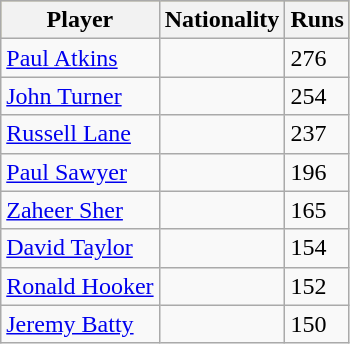<table class="wikitable">
<tr style="background:#bdb76b;">
<th>Player</th>
<th>Nationality</th>
<th>Runs</th>
</tr>
<tr>
<td><a href='#'>Paul Atkins</a></td>
<td></td>
<td>276</td>
</tr>
<tr>
<td><a href='#'>John Turner</a></td>
<td></td>
<td>254</td>
</tr>
<tr>
<td><a href='#'>Russell Lane</a></td>
<td></td>
<td>237</td>
</tr>
<tr>
<td><a href='#'>Paul Sawyer</a></td>
<td></td>
<td>196</td>
</tr>
<tr>
<td><a href='#'>Zaheer Sher</a></td>
<td></td>
<td>165</td>
</tr>
<tr>
<td><a href='#'>David Taylor</a></td>
<td></td>
<td>154</td>
</tr>
<tr>
<td><a href='#'>Ronald Hooker</a></td>
<td></td>
<td>152</td>
</tr>
<tr>
<td><a href='#'>Jeremy Batty</a></td>
<td></td>
<td>150</td>
</tr>
</table>
